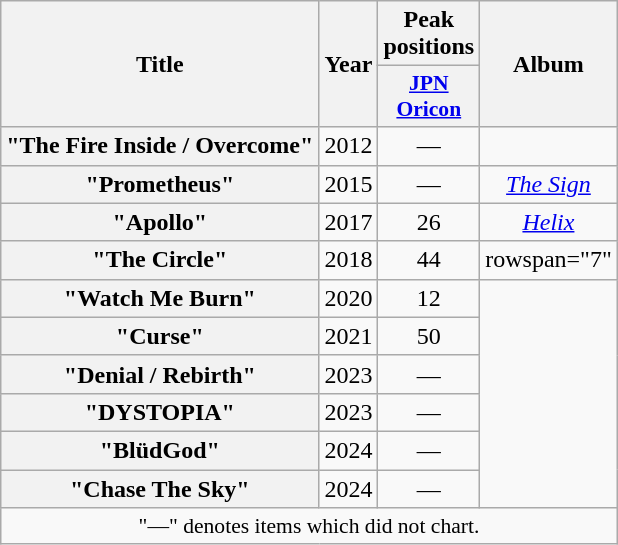<table class="wikitable plainrowheaders" style="text-align:center;">
<tr>
<th rowspan="2">Title</th>
<th rowspan="2">Year</th>
<th colspan="1">Peak positions</th>
<th rowspan="2">Album</th>
</tr>
<tr>
<th scope="col" style="width:4em;font-size:90%;"><a href='#'>JPN<br>Oricon</a><br></th>
</tr>
<tr>
<th scope="row">"The Fire Inside / Overcome"</th>
<td>2012</td>
<td>—</td>
<td></td>
</tr>
<tr>
<th scope="row">"Prometheus"</th>
<td>2015</td>
<td>—</td>
<td><em><a href='#'>The Sign</a></em></td>
</tr>
<tr>
<th scope="row">"Apollo"</th>
<td>2017</td>
<td>26</td>
<td><em><a href='#'>Helix</a></em></td>
</tr>
<tr>
<th scope="row">"The Circle"</th>
<td>2018</td>
<td>44</td>
<td>rowspan="7" </td>
</tr>
<tr>
<th scope="row">"Watch Me Burn"</th>
<td>2020</td>
<td>12</td>
</tr>
<tr>
<th scope="row">"Curse"</th>
<td>2021</td>
<td>50</td>
</tr>
<tr>
<th scope="row">"Denial / Rebirth"</th>
<td>2023</td>
<td>—</td>
</tr>
<tr>
<th scope="row">"DYSTOPIA"</th>
<td>2023</td>
<td>—</td>
</tr>
<tr>
<th scope="row">"BlüdGod"</th>
<td>2024</td>
<td>—</td>
</tr>
<tr>
<th scope="row">"Chase The Sky"</th>
<td>2024</td>
<td>—</td>
</tr>
<tr>
<td colspan="12" align="center" style="font-size:90%;">"—" denotes items which did not chart.</td>
</tr>
</table>
